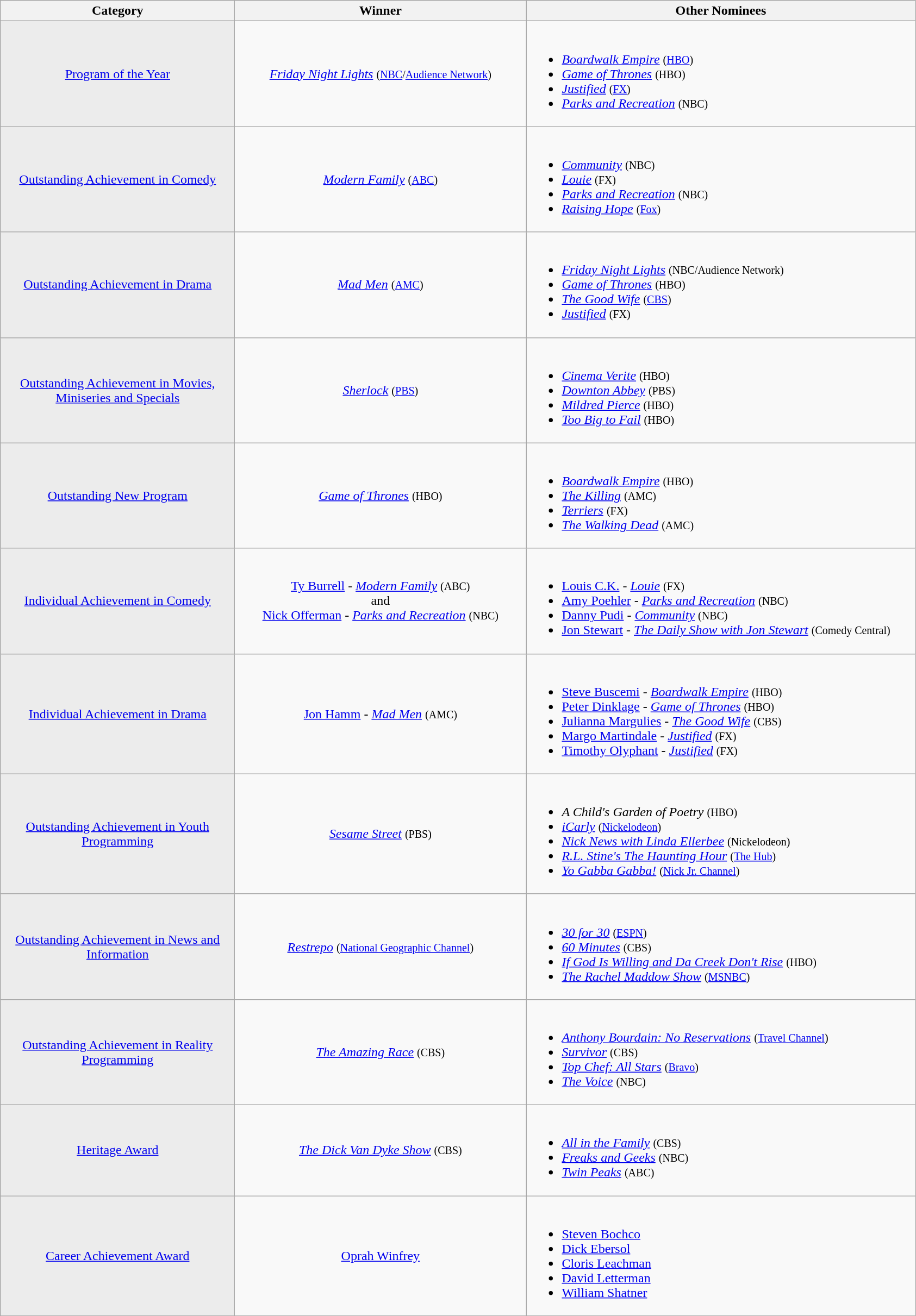<table class="wikitable">
<tr>
<th width="280">Category</th>
<th width="350">Winner</th>
<th width="470">Other Nominees</th>
</tr>
<tr>
<td align="center" style="background: #ececec; color: grey; vertical-align: middle; text-align: center;" class="table-na"><a href='#'>Program of the Year</a></td>
<td align="center"><em><a href='#'>Friday Night Lights</a></em> <small>(<a href='#'>NBC</a>/<a href='#'>Audience Network</a>)</small></td>
<td><br><ul><li><em><a href='#'>Boardwalk Empire</a></em> <small>(<a href='#'>HBO</a>)</small></li><li><em><a href='#'>Game of Thrones</a></em> <small>(HBO)</small></li><li><em><a href='#'>Justified</a></em> <small>(<a href='#'>FX</a>)</small></li><li><em><a href='#'>Parks and Recreation</a></em> <small>(NBC)</small></li></ul></td>
</tr>
<tr>
<td align="center" style="background: #ececec; color: grey; vertical-align: middle; text-align: center;" class="table-na"><a href='#'>Outstanding Achievement in Comedy</a></td>
<td align="center"><em><a href='#'>Modern Family</a></em> <small>(<a href='#'>ABC</a>)</small></td>
<td><br><ul><li><em><a href='#'>Community</a></em> <small>(NBC)</small></li><li><em><a href='#'>Louie</a></em> <small>(FX)</small></li><li><em><a href='#'>Parks and Recreation</a></em> <small>(NBC)</small></li><li><em><a href='#'>Raising Hope</a></em> <small>(<a href='#'>Fox</a>)</small></li></ul></td>
</tr>
<tr>
<td align="center" style="background: #ececec; color: grey; vertical-align: middle; text-align: center;" class="table-na"><a href='#'>Outstanding Achievement in Drama</a></td>
<td align="center"><em><a href='#'>Mad Men</a></em> <small>(<a href='#'>AMC</a>)</small></td>
<td><br><ul><li><em><a href='#'>Friday Night Lights</a></em> <small>(NBC/Audience Network)</small></li><li><em><a href='#'>Game of Thrones</a></em> <small>(HBO)</small></li><li><em><a href='#'>The Good Wife</a></em> <small>(<a href='#'>CBS</a>)</small></li><li><em><a href='#'>Justified</a></em> <small>(FX)</small></li></ul></td>
</tr>
<tr>
<td align="center" style="background: #ececec; color: grey; vertical-align: middle; text-align: center;" class="table-na"><a href='#'>Outstanding Achievement in Movies, Miniseries and Specials</a></td>
<td align="center"><em><a href='#'>Sherlock</a></em> <small>(<a href='#'>PBS</a>)</small></td>
<td><br><ul><li><em><a href='#'>Cinema Verite</a></em> <small>(HBO)</small></li><li><em><a href='#'>Downton Abbey</a></em> <small>(PBS)</small></li><li><em><a href='#'>Mildred Pierce</a></em> <small>(HBO)</small></li><li><em><a href='#'>Too Big to Fail</a></em> <small>(HBO)</small></li></ul></td>
</tr>
<tr>
<td align="center" style="background: #ececec; color: grey; vertical-align: middle; text-align: center;" class="table-na"><a href='#'>Outstanding New Program</a></td>
<td align="center"><em><a href='#'>Game of Thrones</a></em> <small>(HBO)</small></td>
<td><br><ul><li><em><a href='#'>Boardwalk Empire</a></em> <small>(HBO)</small></li><li><em><a href='#'>The Killing</a></em> <small>(AMC)</small></li><li><em><a href='#'>Terriers</a></em> <small>(FX)</small></li><li><em><a href='#'>The Walking Dead</a></em> <small>(AMC)</small></li></ul></td>
</tr>
<tr>
<td align="center" style="background: #ececec; color: grey; vertical-align: middle; text-align: center;" class="table-na"><a href='#'>Individual Achievement in Comedy</a></td>
<td align="center"><a href='#'>Ty Burrell</a> - <em><a href='#'>Modern Family</a></em> <small>(ABC)</small> <br>and<br><a href='#'>Nick Offerman</a> - <em><a href='#'>Parks and Recreation</a></em> <small>(NBC)</small></td>
<td><br><ul><li><a href='#'>Louis C.K.</a> - <em><a href='#'>Louie</a></em> <small>(FX)</small></li><li><a href='#'>Amy Poehler</a> - <em><a href='#'>Parks and Recreation</a></em> <small>(NBC)</small></li><li><a href='#'>Danny Pudi</a> - <em><a href='#'>Community</a></em> <small>(NBC)</small></li><li><a href='#'>Jon Stewart</a> - <em><a href='#'>The Daily Show with Jon Stewart</a></em> <small>(Comedy Central)</small></li></ul></td>
</tr>
<tr>
<td align="center" style="background: #ececec; color: grey; vertical-align: middle; text-align: center;" class="table-na"><a href='#'>Individual Achievement in Drama</a></td>
<td align="center"><a href='#'>Jon Hamm</a> - <em><a href='#'>Mad Men</a></em> <small>(AMC)</small></td>
<td><br><ul><li><a href='#'>Steve Buscemi</a> - <em><a href='#'>Boardwalk Empire</a></em> <small>(HBO)</small></li><li><a href='#'>Peter Dinklage</a> - <em><a href='#'>Game of Thrones</a></em> <small>(HBO)</small></li><li><a href='#'>Julianna Margulies</a> - <em><a href='#'>The Good Wife</a></em> <small>(CBS)</small></li><li><a href='#'>Margo Martindale</a> - <em><a href='#'>Justified</a></em> <small>(FX)</small></li><li><a href='#'>Timothy Olyphant</a> - <em><a href='#'>Justified</a></em> <small>(FX)</small></li></ul></td>
</tr>
<tr>
<td align="center" style="background: #ececec; color: grey; vertical-align: middle; text-align: center;" class="table-na"><a href='#'>Outstanding Achievement in Youth Programming</a></td>
<td align="center"><em><a href='#'>Sesame Street</a></em> <small>(PBS)</small></td>
<td><br><ul><li><em>A Child's Garden of Poetry</em> <small>(HBO)</small></li><li><em><a href='#'>iCarly</a></em> <small>(<a href='#'>Nickelodeon</a>)</small></li><li><em><a href='#'>Nick News with Linda Ellerbee</a></em> <small>(Nickelodeon)</small></li><li><em><a href='#'>R.L. Stine's The Haunting Hour</a></em> <small>(<a href='#'>The Hub</a>)</small></li><li><em><a href='#'>Yo Gabba Gabba!</a></em> <small>(<a href='#'>Nick Jr. Channel</a>)</small></li></ul></td>
</tr>
<tr>
<td align="center" style="background: #ececec; color: grey; vertical-align: middle; text-align: center;" class="table-na"><a href='#'>Outstanding Achievement in News and Information</a></td>
<td align="center"><em><a href='#'>Restrepo</a></em> <small>(<a href='#'>National Geographic Channel</a>)</small></td>
<td><br><ul><li><em><a href='#'>30 for 30</a></em> <small>(<a href='#'>ESPN</a>)</small></li><li><em><a href='#'>60 Minutes</a></em> <small>(CBS)</small></li><li><em><a href='#'>If God Is Willing and Da Creek Don't Rise</a></em> <small>(HBO)</small></li><li><em><a href='#'>The Rachel Maddow Show</a></em> <small>(<a href='#'>MSNBC</a>)</small></li></ul></td>
</tr>
<tr>
<td align="center" style="background: #ececec; color: grey; vertical-align: middle; text-align: center;" class="table-na"><a href='#'>Outstanding Achievement in Reality Programming</a></td>
<td align="center"><em><a href='#'>The Amazing Race</a></em> <small>(CBS)</small></td>
<td><br><ul><li><em><a href='#'>Anthony Bourdain: No Reservations</a></em> <small>(<a href='#'>Travel Channel</a>)</small></li><li><em><a href='#'>Survivor</a></em> <small>(CBS)</small></li><li><em><a href='#'>Top Chef: All Stars</a></em> <small>(<a href='#'>Bravo</a>)</small></li><li><em><a href='#'>The Voice</a></em> <small>(NBC)</small></li></ul></td>
</tr>
<tr>
<td align="center" style="background: #ececec; color: grey; vertical-align: middle; text-align: center;" class="table-na"><a href='#'>Heritage Award</a></td>
<td align="center"><em><a href='#'>The Dick Van Dyke Show</a></em> <small>(CBS)</small></td>
<td><br><ul><li><em><a href='#'>All in the Family</a></em> <small>(CBS)</small></li><li><em><a href='#'>Freaks and Geeks</a></em> <small>(NBC)</small></li><li><em><a href='#'>Twin Peaks</a></em> <small>(ABC)</small></li></ul></td>
</tr>
<tr>
<td align="center" style="background: #ececec; color: grey; vertical-align: middle; text-align: center;" class="table-na"><a href='#'>Career Achievement Award</a></td>
<td align="center"><a href='#'>Oprah Winfrey</a></td>
<td><br><ul><li><a href='#'>Steven Bochco</a></li><li><a href='#'>Dick Ebersol</a></li><li><a href='#'>Cloris Leachman</a></li><li><a href='#'>David Letterman</a></li><li><a href='#'>William Shatner</a></li></ul></td>
</tr>
</table>
